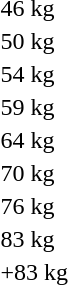<table>
<tr>
<td>46 kg</td>
<td></td>
<td></td>
<td></td>
</tr>
<tr>
<td>50 kg</td>
<td></td>
<td></td>
<td></td>
</tr>
<tr>
<td>54 kg</td>
<td></td>
<td></td>
<td></td>
</tr>
<tr>
<td>59 kg</td>
<td></td>
<td></td>
<td></td>
</tr>
<tr>
<td>64 kg</td>
<td></td>
<td></td>
<td></td>
</tr>
<tr>
<td>70 kg</td>
<td></td>
<td></td>
<td></td>
</tr>
<tr>
<td>76 kg</td>
<td></td>
<td></td>
<td></td>
</tr>
<tr>
<td>83 kg</td>
<td></td>
<td></td>
<td></td>
</tr>
<tr>
<td>+83 kg</td>
<td></td>
<td></td>
<td></td>
</tr>
</table>
